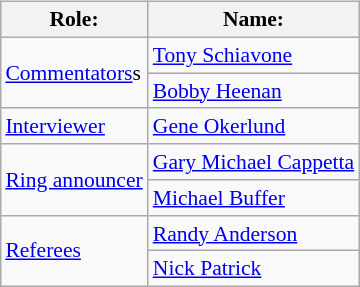<table class=wikitable style="font-size:90%; margin: 0.5em 0 0.5em 1em; float: right; clear: right;">
<tr>
<th>Role:</th>
<th>Name:</th>
</tr>
<tr>
<td rowspan=2><a href='#'>Commentators</a>s</td>
<td><a href='#'>Tony Schiavone</a></td>
</tr>
<tr>
<td><a href='#'>Bobby Heenan</a></td>
</tr>
<tr>
<td><a href='#'>Interviewer</a></td>
<td><a href='#'>Gene Okerlund</a></td>
</tr>
<tr>
<td rowspan=2><a href='#'>Ring announcer</a></td>
<td><a href='#'>Gary Michael Cappetta</a></td>
</tr>
<tr>
<td><a href='#'>Michael Buffer</a></td>
</tr>
<tr>
<td rowspan=2><a href='#'>Referees</a></td>
<td><a href='#'>Randy Anderson</a></td>
</tr>
<tr>
<td><a href='#'>Nick Patrick</a></td>
</tr>
</table>
